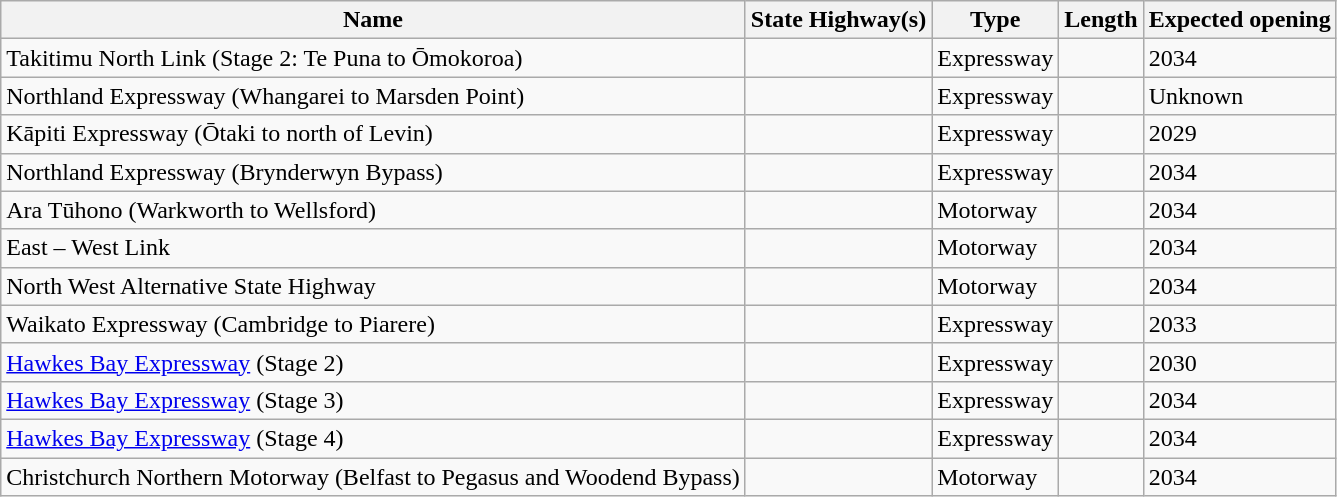<table class="wikitable sortable">
<tr>
<th>Name</th>
<th>State Highway(s)</th>
<th>Type</th>
<th>Length</th>
<th>Expected opening</th>
</tr>
<tr>
<td>Takitimu North Link (Stage 2: Te Puna to Ōmokoroa)</td>
<td></td>
<td>Expressway</td>
<td></td>
<td>2034</td>
</tr>
<tr>
<td>Northland Expressway (Whangarei to Marsden Point)</td>
<td></td>
<td>Expressway</td>
<td></td>
<td>Unknown</td>
</tr>
<tr>
<td>Kāpiti Expressway (Ōtaki to north of Levin)</td>
<td></td>
<td>Expressway</td>
<td></td>
<td>2029</td>
</tr>
<tr>
<td>Northland Expressway (Brynderwyn Bypass)</td>
<td></td>
<td>Expressway</td>
<td></td>
<td>2034</td>
</tr>
<tr>
<td>Ara Tūhono (Warkworth to Wellsford)</td>
<td></td>
<td>Motorway</td>
<td></td>
<td>2034</td>
</tr>
<tr>
<td>East – West Link</td>
<td></td>
<td>Motorway</td>
<td></td>
<td>2034</td>
</tr>
<tr>
<td>North West Alternative State Highway</td>
<td></td>
<td>Motorway</td>
<td></td>
<td>2034</td>
</tr>
<tr>
<td>Waikato Expressway (Cambridge to Piarere)</td>
<td></td>
<td>Expressway</td>
<td></td>
<td>2033</td>
</tr>
<tr>
<td><a href='#'>Hawkes Bay Expressway</a> (Stage 2)</td>
<td></td>
<td>Expressway</td>
<td></td>
<td>2030</td>
</tr>
<tr>
<td><a href='#'>Hawkes Bay Expressway</a> (Stage 3)</td>
<td></td>
<td>Expressway</td>
<td></td>
<td>2034</td>
</tr>
<tr>
<td><a href='#'>Hawkes Bay Expressway</a> (Stage 4)</td>
<td></td>
<td>Expressway</td>
<td></td>
<td>2034</td>
</tr>
<tr>
<td>Christchurch Northern Motorway (Belfast to Pegasus and Woodend Bypass)</td>
<td></td>
<td>Motorway</td>
<td></td>
<td>2034</td>
</tr>
</table>
